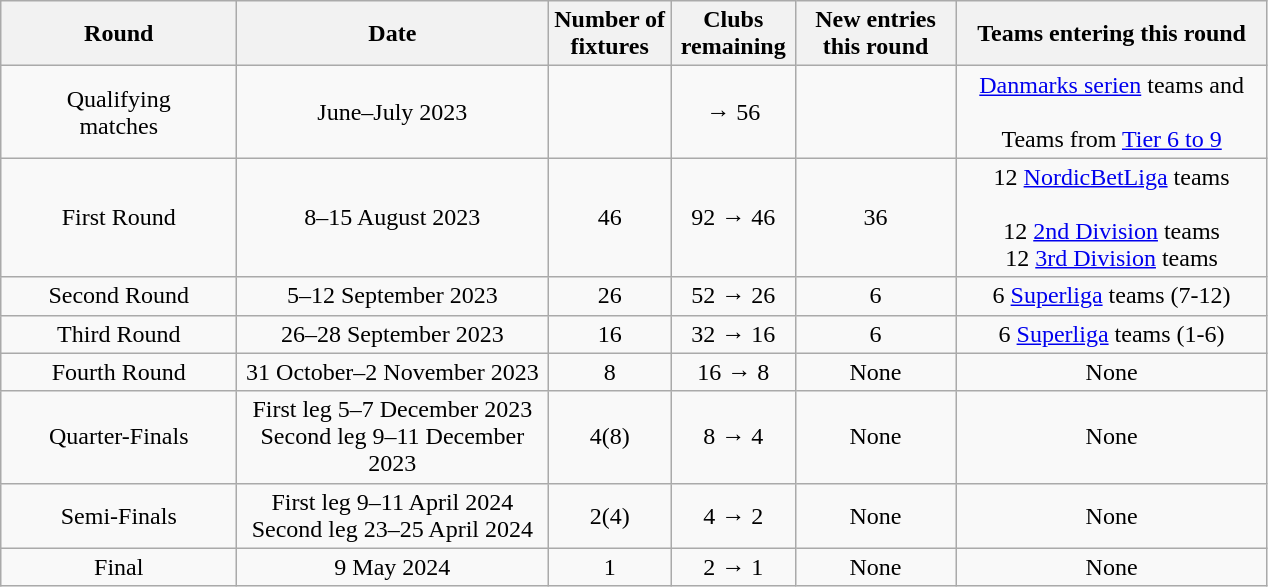<table class="wikitable plainrowheaders" style="text-align:center">
<tr>
<th scope="col" style="width:150px">Round</th>
<th scope="col" style="width:200px">Date</th>
<th scope="col" style="width:75px">Number of fixtures</th>
<th scope="col" style="width:75px">Clubs remaining</th>
<th scope="col" style="width:100px">New entries this round</th>
<th scope="col" style="width:200px">Teams entering this round</th>
</tr>
<tr>
<td>Qualifying<br>matches</td>
<td>June–July 2023</td>
<td></td>
<td>→ 56</td>
<td></td>
<td><a href='#'>Danmarks serien</a> teams and<br><br>Teams from <a href='#'>Tier 6 to 9</a></td>
</tr>
<tr>
<td>First Round</td>
<td>8–15 August 2023</td>
<td>46</td>
<td>92 → 46</td>
<td>36</td>
<td>12 <a href='#'>NordicBetLiga</a> teams<br><br>12 <a href='#'>2nd Division</a> teams<br>
12 <a href='#'>3rd Division</a> teams<br></td>
</tr>
<tr>
<td>Second Round</td>
<td>5–12 September 2023</td>
<td>26</td>
<td>52 → 26</td>
<td>6</td>
<td>6 <a href='#'>Superliga</a> teams (7-12)</td>
</tr>
<tr>
<td>Third Round</td>
<td>26–28 September 2023</td>
<td>16</td>
<td>32 → 16</td>
<td>6</td>
<td>6 <a href='#'>Superliga</a> teams (1-6)</td>
</tr>
<tr>
<td>Fourth Round</td>
<td>31 October–2 November 2023</td>
<td>8</td>
<td>16 → 8</td>
<td>None</td>
<td>None</td>
</tr>
<tr>
<td>Quarter-Finals</td>
<td>First leg 5–7 December 2023<br>Second leg 9–11 December 2023</td>
<td>4(8)</td>
<td>8 → 4</td>
<td>None</td>
<td>None</td>
</tr>
<tr>
<td>Semi-Finals</td>
<td>First leg 9–11 April 2024<br>Second leg 23–25 April 2024</td>
<td>2(4)</td>
<td>4 → 2</td>
<td>None</td>
<td>None</td>
</tr>
<tr>
<td>Final</td>
<td>9 May 2024</td>
<td>1</td>
<td>2 → 1</td>
<td>None</td>
<td>None</td>
</tr>
</table>
